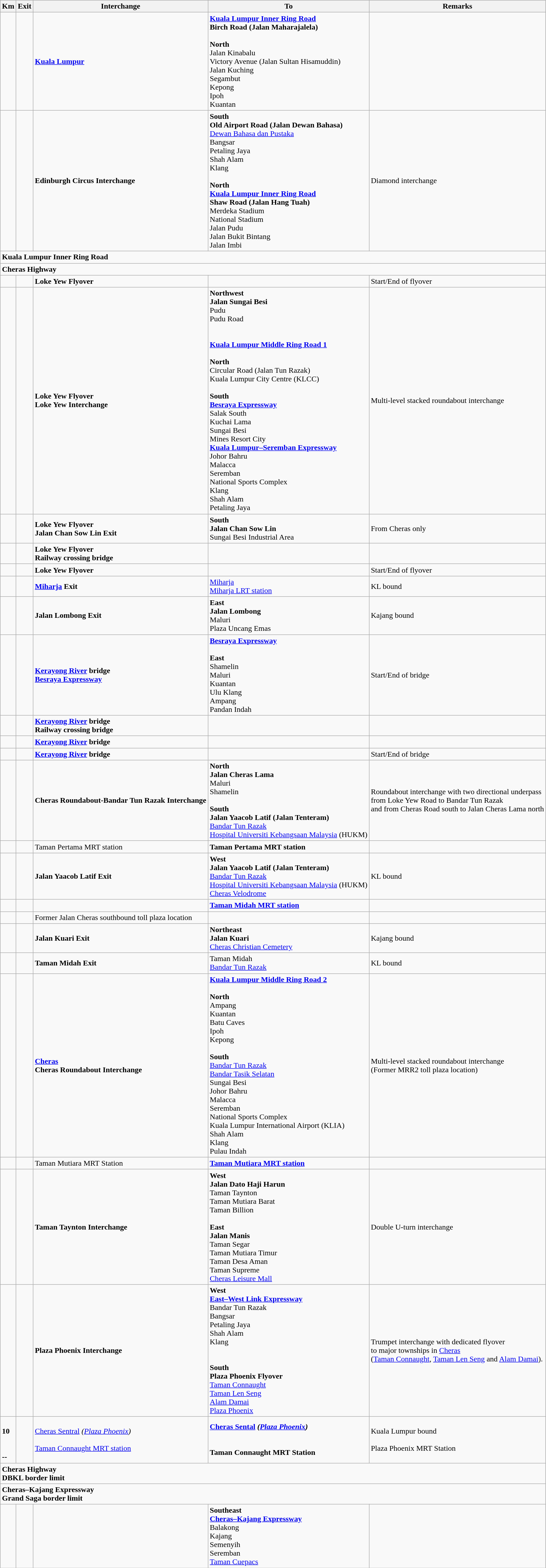<table class="wikitable">
<tr>
<th>Km</th>
<th>Exit</th>
<th>Interchange</th>
<th>To</th>
<th>Remarks</th>
</tr>
<tr>
<td></td>
<td></td>
<td><strong><a href='#'>Kuala Lumpur</a></strong></td>
<td> <strong><a href='#'>Kuala Lumpur Inner Ring Road</a></strong><br><strong>Birch Road (Jalan Maharajalela)</strong><br><br><strong>North</strong><br>Jalan Kinabalu<br>Victory Avenue (Jalan Sultan Hisamuddin)<br>Jalan Kuching<br>Segambut<br>Kepong<br>Ipoh<br>Kuantan</td>
<td></td>
</tr>
<tr>
<td></td>
<td></td>
<td><strong>Edinburgh Circus Interchange</strong></td>
<td><strong>South</strong><br><strong>Old Airport Road (Jalan Dewan Bahasa)</strong><br><a href='#'>Dewan Bahasa dan Pustaka</a><br>Bangsar<br>Petaling Jaya<br>Shah Alam<br>Klang<br><br><strong>North</strong><br><strong><a href='#'>Kuala Lumpur Inner Ring Road</a></strong><br><strong>Shaw Road (Jalan Hang Tuah) </strong><br>Merdeka Stadium<br>National Stadium<br>Jalan Pudu<br>Jalan Bukit Bintang<br>Jalan Imbi</td>
<td>Diamond interchange</td>
</tr>
<tr>
<td style="width:600px" colspan="6" style="text-align:center; background:blue;"><strong><span> Kuala Lumpur Inner Ring Road</span></strong></td>
</tr>
<tr>
<td style="width:600px" colspan="6" style="text-align:center; background:blue;"><strong><span> Cheras Highway</span></strong></td>
</tr>
<tr>
<td></td>
<td></td>
<td><strong>Loke Yew Flyover</strong></td>
<td></td>
<td>Start/End of flyover</td>
</tr>
<tr>
<td></td>
<td></td>
<td><strong>Loke Yew Flyover</strong><br><strong>Loke Yew Interchange</strong></td>
<td><strong>Northwest</strong><br><strong>Jalan Sungai Besi</strong><br>Pudu<br>Pudu Road<br><br><br><strong><a href='#'>Kuala Lumpur Middle Ring Road 1</a></strong><br><br><strong>North</strong><br>Circular Road (Jalan Tun Razak)<br>Kuala Lumpur City Centre (KLCC)<br><br><strong>South</strong><br> <strong><a href='#'>Besraya Expressway</a></strong><br>Salak South<br>Kuchai Lama<br>Sungai Besi<br>Mines Resort City<br> <strong><a href='#'>Kuala Lumpur–Seremban Expressway</a></strong><br>Johor Bahru<br>Malacca<br>Seremban<br>National Sports Complex<br>Klang<br>Shah Alam<br>Petaling Jaya</td>
<td>Multi-level stacked roundabout interchange</td>
</tr>
<tr>
<td></td>
<td></td>
<td><strong>Loke Yew Flyover</strong><br><strong>Jalan Chan Sow Lin Exit</strong></td>
<td><strong>South</strong><br><strong>Jalan Chan Sow Lin</strong><br>Sungai Besi Industrial Area</td>
<td>From Cheras only</td>
</tr>
<tr>
<td></td>
<td></td>
<td><strong>Loke Yew Flyover</strong><br><strong>Railway crossing bridge</strong></td>
<td></td>
<td></td>
</tr>
<tr>
<td></td>
<td></td>
<td><strong>Loke Yew Flyover</strong></td>
<td></td>
<td>Start/End of flyover</td>
</tr>
<tr>
<td></td>
<td></td>
<td><strong><a href='#'>Miharja</a> Exit</strong></td>
<td><a href='#'>Miharja</a><br>  <a href='#'>Miharja LRT station</a></td>
<td>KL bound</td>
</tr>
<tr>
<td></td>
<td></td>
<td><strong>Jalan Lombong Exit</strong></td>
<td><strong>East</strong><br><strong>Jalan Lombong</strong><br>Maluri<br>Plaza Uncang Emas</td>
<td>Kajang bound</td>
</tr>
<tr>
<td></td>
<td></td>
<td><strong><a href='#'>Kerayong River</a> bridge</strong><br> <strong><a href='#'>Besraya Expressway</a></strong></td>
<td> <strong><a href='#'>Besraya Expressway</a></strong><br><br><strong>East</strong><br> Shamelin<br> Maluri<br>   Kuantan<br> Ulu Klang<br> Ampang<br> Pandan Indah</td>
<td>Start/End of bridge</td>
</tr>
<tr>
<td></td>
<td></td>
<td><strong><a href='#'>Kerayong River</a> bridge</strong><br><strong>Railway crossing bridge</strong></td>
<td></td>
<td></td>
</tr>
<tr>
<td></td>
<td></td>
<td><strong><a href='#'>Kerayong River</a> bridge</strong></td>
<td></td>
<td></td>
</tr>
<tr>
<td></td>
<td></td>
<td><strong><a href='#'>Kerayong River</a> bridge</strong></td>
<td></td>
<td>Start/End of bridge</td>
</tr>
<tr>
<td></td>
<td></td>
<td><strong>Cheras Roundabout-Bandar Tun Razak Interchange</strong></td>
<td><strong>North</strong><br><strong>Jalan Cheras Lama</strong><br>Maluri<br>Shamelin<br><br><strong>South</strong><br><strong>Jalan Yaacob Latif (Jalan Tenteram)</strong><br><a href='#'>Bandar Tun Razak</a><br><a href='#'>Hospital Universiti Kebangsaan Malaysia</a> (HUKM) </td>
<td>Roundabout interchange with two directional underpass<br>from Loke Yew Road to Bandar Tun Razak<br>and from Cheras Road south to Jalan Cheras Lama north</td>
</tr>
<tr>
<td></td>
<td></td>
<td>Taman Pertama MRT station</td>
<td><strong>Taman Pertama MRT station</strong><br></td>
<td></td>
</tr>
<tr>
<td></td>
<td></td>
<td><strong>Jalan Yaacob Latif Exit</strong></td>
<td><strong>West</strong><br><strong>Jalan Yaacob Latif (Jalan Tenteram)</strong><br><a href='#'>Bandar Tun Razak</a><br><a href='#'>Hospital Universiti Kebangsaan Malaysia</a> (HUKM) <br><a href='#'>Cheras Velodrome</a></td>
<td>KL bound</td>
</tr>
<tr>
<td></td>
<td></td>
<td></td>
<td> <strong><a href='#'>Taman Midah MRT station</a></strong><br></td>
<td></td>
</tr>
<tr>
<td></td>
<td></td>
<td>Former Jalan Cheras southbound toll plaza location</td>
<td></td>
<td></td>
</tr>
<tr>
<td></td>
<td></td>
<td><strong>Jalan Kuari Exit</strong></td>
<td><strong>Northeast</strong><br><strong>Jalan Kuari</strong><br><a href='#'>Cheras Christian Cemetery</a></td>
<td>Kajang bound</td>
</tr>
<tr>
<td></td>
<td></td>
<td><strong>Taman Midah Exit</strong></td>
<td>Taman Midah<br><a href='#'>Bandar Tun Razak</a></td>
<td>KL bound</td>
</tr>
<tr>
<td></td>
<td></td>
<td><strong><a href='#'>Cheras</a></strong><br><strong>Cheras Roundabout Interchange</strong></td>
<td> <strong><a href='#'>Kuala Lumpur Middle Ring Road 2</a></strong><br><br><strong>North</strong><br> Ampang<br>   Kuantan<br> Batu Caves<br> Ipoh<br> Kepong<br><br><strong>South</strong><br><a href='#'>Bandar Tun Razak</a><br><a href='#'>Bandar Tasik Selatan</a><br> Sungai Besi<br>  Johor Bahru<br>  Malacca<br>  Seremban<br> National Sports Complex<br>  Kuala Lumpur International Airport (KLIA) <br> Shah Alam<br> Klang<br> Pulau Indah</td>
<td>Multi-level stacked roundabout interchange<br>(Former MRR2 toll plaza location)</td>
</tr>
<tr>
<td></td>
<td></td>
<td>Taman Mutiara MRT Station</td>
<td><strong><a href='#'>Taman Mutiara MRT station</a></strong><br></td>
<td></td>
</tr>
<tr>
<td></td>
<td></td>
<td><strong>Taman Taynton Interchange</strong></td>
<td><strong>West</strong><br><strong>Jalan Dato Haji Harun</strong><br>Taman Taynton<br>Taman Mutiara Barat<br>Taman Billion<br><br><strong>East</strong><br><strong>Jalan Manis</strong><br>Taman Segar<br>Taman Mutiara Timur<br>Taman Desa Aman<br>Taman Supreme<br><a href='#'>Cheras Leisure Mall</a></td>
<td>Double U-turn interchange</td>
</tr>
<tr>
<td></td>
<td></td>
<td><strong>Plaza Phoenix Interchange</strong></td>
<td><strong>West</strong><br> <strong><a href='#'>East–West Link Expressway</a></strong><br> Bandar Tun Razak<br> Bangsar<br> Petaling Jaya<br> Shah Alam<br> Klang<br><br><br><strong>South</strong><br><strong>Plaza Phoenix Flyover</strong><br><a href='#'>Taman Connaught</a><br><a href='#'>Taman Len Seng</a><br><a href='#'>Alam Damai</a><br><a href='#'>Plaza Phoenix</a><br></td>
<td>Trumpet interchange with dedicated flyover<br>to major townships in <a href='#'>Cheras</a><br>(<a href='#'>Taman Connaught</a>, <a href='#'>Taman Len Seng</a> and <a href='#'>Alam Damai</a>).</td>
</tr>
<tr>
<td><br><strong>10</strong><br><br><br><strong>--</strong></td>
<td></td>
<td><a href='#'>Cheras Sentral</a> <em>(<a href='#'>Plaza Phoenix</a>)</em><br><br> <a href='#'>Taman Connaught MRT station</a></td>
<td><strong><a href='#'>Cheras Sental</a></strong> <strong><em>(<a href='#'>Plaza Phoenix</a>)</em></strong><br><br><br> <strong>Taman Connaught MRT Station</strong><br></td>
<td>Kuala Lumpur bound<br><br>Plaza Phoenix MRT Station<br></td>
</tr>
<tr>
<td style="width:600px" colspan="6" style="text-align:center; background:blue;"><strong><span> Cheras Highway<br>DBKL border limit</span></strong></td>
</tr>
<tr>
<td style="width:600px" colspan="6" style="text-align:center; background:GREEN;"><strong><span>  Cheras–Kajang Expressway<br>Grand Saga border limit</span></strong></td>
</tr>
<tr>
<td></td>
<td></td>
<td></td>
<td><strong>Southeast</strong><br>  <strong><a href='#'>Cheras–Kajang Expressway</a></strong><br> Balakong<br> Kajang<br> Semenyih<br> Seremban<br><a href='#'>Taman Cuepacs</a></td>
<td></td>
</tr>
</table>
